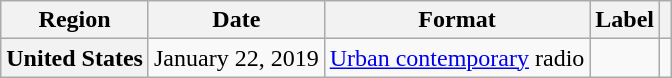<table class="wikitable plainrowheaders">
<tr>
<th scope="col">Region</th>
<th scope="col">Date</th>
<th scope="col">Format</th>
<th scope="col">Label</th>
<th scope="col"></th>
</tr>
<tr>
<th scope="row">United States</th>
<td>January 22, 2019</td>
<td><a href='#'>Urban contemporary</a> radio</td>
<td></td>
<td></td>
</tr>
</table>
